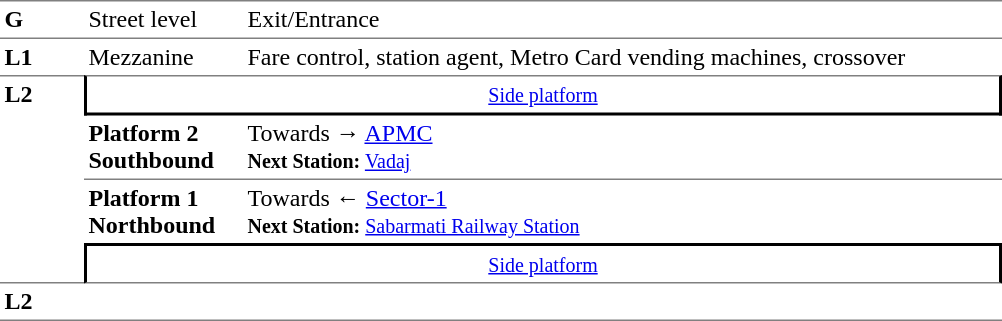<table table border=0 cellspacing=0 cellpadding=3>
<tr>
<td style="border-bottom:solid 1px gray;border-top:solid 1px gray;" width=50 valign=top><strong>G</strong></td>
<td style="border-top:solid 1px gray;border-bottom:solid 1px gray;" width=100 valign=top>Street level</td>
<td style="border-top:solid 1px gray;border-bottom:solid 1px gray;" width=500 valign=top>Exit/Entrance</td>
</tr>
<tr>
<td valign=top><strong>L1</strong></td>
<td valign=top>Mezzanine</td>
<td valign=top>Fare control, station agent, Metro Card vending machines, crossover<br></td>
</tr>
<tr>
<td style="border-top:solid 1px gray;border-bottom:solid 1px gray;" width=50 rowspan=4 valign=top><strong>L2</strong></td>
<td style="border-top:solid 1px gray;border-right:solid 2px black;border-left:solid 2px black;border-bottom:solid 2px black;text-align:center;" colspan=2><small><a href='#'>Side platform</a></small></td>
</tr>
<tr>
<td style="border-bottom:solid 1px gray;" width=100><span><strong>Platform 2</strong><br><strong>Southbound</strong></span></td>
<td style="border-bottom:solid 1px gray;" width=500>Towards → <a href='#'>APMC</a><br><small><strong>Next Station:</strong> <a href='#'>Vadaj</a></small></td>
</tr>
<tr>
<td><span><strong>Platform 1</strong><br><strong>Northbound</strong></span></td>
<td>Towards ← <a href='#'>Sector-1</a><br><small><strong>Next Station:</strong> <a href='#'>Sabarmati Railway Station</a></small></td>
</tr>
<tr>
<td style="border-top:solid 2px black;border-right:solid 2px black;border-left:solid 2px black;border-bottom:solid 1px gray;" colspan=2  align=center><small><a href='#'>Side platform</a></small></td>
</tr>
<tr>
<td style="border-bottom:solid 1px gray;" width=50 rowspan=2 valign=top><strong>L2</strong></td>
<td style="border-bottom:solid 1px gray;" width=100></td>
<td style="border-bottom:solid 1px gray;" width=500></td>
</tr>
<tr>
</tr>
</table>
